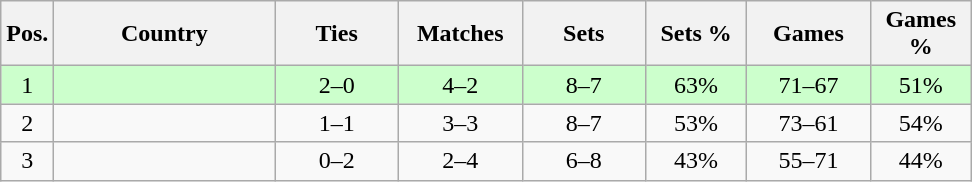<table class="wikitable nowrap" style=text-align:center>
<tr>
<th>Pos.</th>
<th width=140>Country</th>
<th width=75>Ties</th>
<th width=75>Matches</th>
<th width=75>Sets</th>
<th width=60>Sets %</th>
<th width=75>Games</th>
<th width=60>Games %</th>
</tr>
<tr bgcolor=ccffcc>
<td>1</td>
<td align=left></td>
<td>2–0</td>
<td>4–2</td>
<td>8–7</td>
<td>63%</td>
<td>71–67</td>
<td>51%</td>
</tr>
<tr>
<td>2</td>
<td align=left></td>
<td>1–1</td>
<td>3–3</td>
<td>8–7</td>
<td>53%</td>
<td>73–61</td>
<td>54%</td>
</tr>
<tr>
<td>3</td>
<td align=left></td>
<td>0–2</td>
<td>2–4</td>
<td>6–8</td>
<td>43%</td>
<td>55–71</td>
<td>44%</td>
</tr>
</table>
